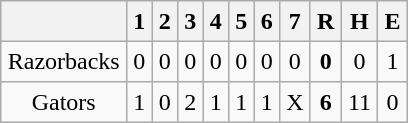<table align = right border="2" cellpadding="4" cellspacing="0" style="margin: 1em 1em 1em 1em; background: #F9F9F9; border: 1px #aaa solid; border-collapse: collapse;">
<tr align=center style="background: #F2F2F2;">
<th></th>
<th>1</th>
<th>2</th>
<th>3</th>
<th>4</th>
<th>5</th>
<th>6</th>
<th>7</th>
<th>R</th>
<th>H</th>
<th>E</th>
</tr>
<tr align=center>
<td>Razorbacks</td>
<td>0</td>
<td>0</td>
<td>0</td>
<td>0</td>
<td>0</td>
<td>0</td>
<td>0</td>
<td><strong>0</strong></td>
<td>0</td>
<td>1</td>
</tr>
<tr align=center>
<td>Gators</td>
<td>1</td>
<td>0</td>
<td>2</td>
<td>1</td>
<td>1</td>
<td>1</td>
<td>X</td>
<td><strong>6</strong></td>
<td>11</td>
<td>0</td>
</tr>
</table>
